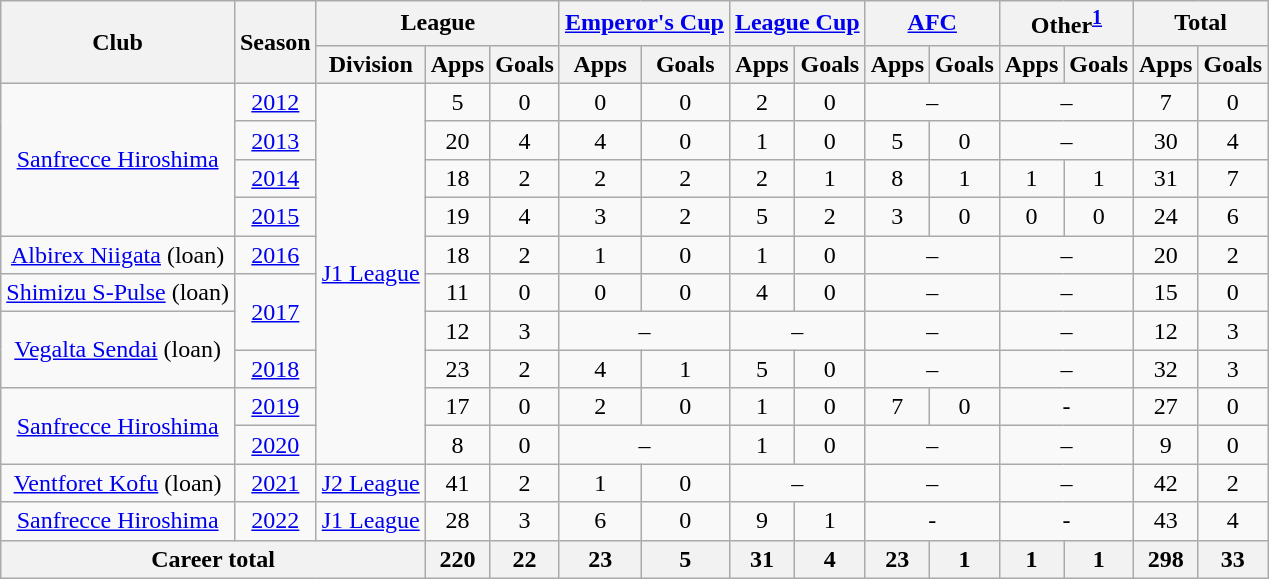<table class="wikitable" style="text-align:center">
<tr>
<th rowspan="2">Club</th>
<th rowspan="2">Season</th>
<th colspan=3>League</th>
<th colspan=2><a href='#'>Emperor's Cup</a></th>
<th colspan=2><a href='#'>League Cup</a></th>
<th colspan=2><a href='#'>AFC</a></th>
<th colspan=2>Other<sup><a href='#'>1</a></sup></th>
<th colspan=2>Total</th>
</tr>
<tr>
<th>Division</th>
<th>Apps</th>
<th>Goals</th>
<th>Apps</th>
<th>Goals</th>
<th>Apps</th>
<th>Goals</th>
<th>Apps</th>
<th>Goals</th>
<th>Apps</th>
<th>Goals</th>
<th>Apps</th>
<th>Goals</th>
</tr>
<tr>
<td rowspan="4"><a href='#'>Sanfrecce Hiroshima</a></td>
<td><a href='#'>2012</a></td>
<td rowspan="10"><a href='#'>J1 League</a></td>
<td>5</td>
<td>0</td>
<td>0</td>
<td>0</td>
<td>2</td>
<td>0</td>
<td colspan="2">–</td>
<td colspan="2">–</td>
<td>7</td>
<td>0</td>
</tr>
<tr>
<td><a href='#'>2013</a></td>
<td>20</td>
<td>4</td>
<td>4</td>
<td>0</td>
<td>1</td>
<td>0</td>
<td>5</td>
<td>0</td>
<td colspan="2">–</td>
<td>30</td>
<td>4</td>
</tr>
<tr>
<td><a href='#'>2014</a></td>
<td>18</td>
<td>2</td>
<td>2</td>
<td>2</td>
<td>2</td>
<td>1</td>
<td>8</td>
<td>1</td>
<td>1</td>
<td>1</td>
<td>31</td>
<td>7</td>
</tr>
<tr>
<td><a href='#'>2015</a></td>
<td>19</td>
<td>4</td>
<td>3</td>
<td>2</td>
<td>5</td>
<td>2</td>
<td>3</td>
<td>0</td>
<td>0</td>
<td>0</td>
<td>24</td>
<td>6</td>
</tr>
<tr>
<td><a href='#'>Albirex Niigata</a> (loan)</td>
<td><a href='#'>2016</a></td>
<td>18</td>
<td>2</td>
<td>1</td>
<td>0</td>
<td>1</td>
<td>0</td>
<td colspan="2">–</td>
<td colspan="2">–</td>
<td>20</td>
<td>2</td>
</tr>
<tr>
<td><a href='#'>Shimizu S-Pulse</a> (loan)</td>
<td rowspan="2"><a href='#'>2017</a></td>
<td>11</td>
<td>0</td>
<td>0</td>
<td>0</td>
<td>4</td>
<td>0</td>
<td colspan="2">–</td>
<td colspan="2">–</td>
<td>15</td>
<td>0</td>
</tr>
<tr>
<td rowspan="2"><a href='#'>Vegalta Sendai</a> (loan)</td>
<td>12</td>
<td>3</td>
<td colspan="2">–</td>
<td colspan="2">–</td>
<td colspan="2">–</td>
<td colspan="2">–</td>
<td>12</td>
<td>3</td>
</tr>
<tr>
<td><a href='#'>2018</a></td>
<td>23</td>
<td>2</td>
<td>4</td>
<td>1</td>
<td>5</td>
<td>0</td>
<td colspan="2">–</td>
<td colspan="2">–</td>
<td>32</td>
<td>3</td>
</tr>
<tr>
<td rowspan="2"><a href='#'>Sanfrecce Hiroshima</a></td>
<td><a href='#'>2019</a></td>
<td>17</td>
<td>0</td>
<td>2</td>
<td>0</td>
<td>1</td>
<td>0</td>
<td>7</td>
<td>0</td>
<td colspan=2>-</td>
<td>27</td>
<td>0</td>
</tr>
<tr>
<td><a href='#'>2020</a></td>
<td>8</td>
<td>0</td>
<td colspan="2">–</td>
<td>1</td>
<td>0</td>
<td colspan="2">–</td>
<td colspan="2">–</td>
<td>9</td>
<td>0</td>
</tr>
<tr>
<td><a href='#'>Ventforet Kofu</a> (loan)</td>
<td><a href='#'>2021</a></td>
<td><a href='#'>J2 League</a></td>
<td>41</td>
<td>2</td>
<td>1</td>
<td>0</td>
<td colspan="2">–</td>
<td colspan="2">–</td>
<td colspan="2">–</td>
<td>42</td>
<td>2</td>
</tr>
<tr>
<td><a href='#'>Sanfrecce Hiroshima</a></td>
<td><a href='#'>2022</a></td>
<td><a href='#'>J1 League</a></td>
<td>28</td>
<td>3</td>
<td>6</td>
<td>0</td>
<td>9</td>
<td>1</td>
<td colspan=2>-</td>
<td colspan=2>-</td>
<td>43</td>
<td>4</td>
</tr>
<tr>
<th colspan="3">Career total</th>
<th>220</th>
<th>22</th>
<th>23</th>
<th>5</th>
<th>31</th>
<th>4</th>
<th>23</th>
<th>1</th>
<th>1</th>
<th>1</th>
<th>298</th>
<th>33</th>
</tr>
</table>
